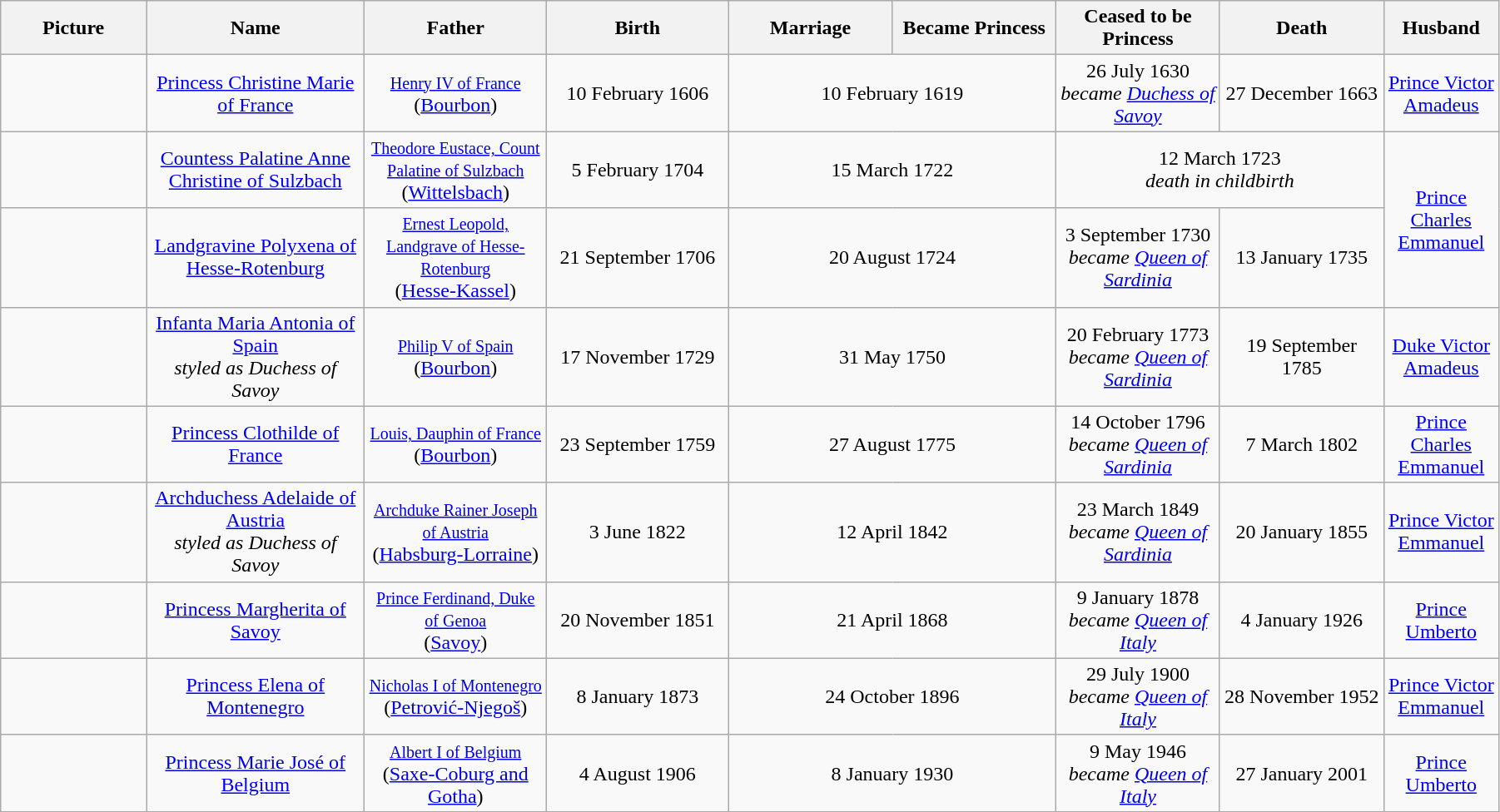<table width=95% class="wikitable">
<tr>
<th width = "8%">Picture</th>
<th width = "12%">Name</th>
<th width = "10%">Father</th>
<th width = "10%">Birth</th>
<th width = "9%">Marriage</th>
<th width = "9%">Became Princess</th>
<th width = "9%">Ceased to be Princess</th>
<th width = "9%">Death</th>
<th width = "6%">Husband</th>
</tr>
<tr>
<td align="center"></td>
<td align="center"><a href='#'>Princess Christine Marie of France</a></td>
<td align="center"><small><a href='#'>Henry IV of France</a></small><br> (<a href='#'>Bourbon</a>)</td>
<td align="center">10 February 1606</td>
<td align="center" colspan="2">10 February 1619</td>
<td align="center">26 July 1630<br><em>became <a href='#'>Duchess of Savoy</a></em></td>
<td align="center">27 December 1663</td>
<td align="center"><a href='#'>Prince Victor Amadeus</a></td>
</tr>
<tr>
<td align="center"></td>
<td align="center"><a href='#'>Countess Palatine Anne Christine of Sulzbach</a></td>
<td align="center"><small><a href='#'>Theodore Eustace, Count Palatine of Sulzbach</a></small><br> (<a href='#'>Wittelsbach</a>)</td>
<td align="center">5 February 1704</td>
<td align="center" colspan="2">15 March 1722</td>
<td align="center" colspan="2">12 March 1723<br><em>death in childbirth</em></td>
<td align="center" rowspan="2"><a href='#'>Prince Charles Emmanuel</a></td>
</tr>
<tr>
<td align="center"></td>
<td align="center"><a href='#'>Landgravine Polyxena of Hesse-Rotenburg</a></td>
<td align="center"><small><a href='#'>Ernest Leopold, Landgrave of Hesse-Rotenburg</a></small><br> (<a href='#'>Hesse-Kassel</a>)</td>
<td align="center">21 September 1706</td>
<td align="center" colspan="2">20 August 1724</td>
<td align="center">3 September 1730<br><em>became <a href='#'>Queen of Sardinia</a></em></td>
<td align="center">13 January 1735</td>
</tr>
<tr>
<td align="center"></td>
<td align="center"><a href='#'>Infanta Maria Antonia of Spain</a><br><em>styled as Duchess of Savoy</em></td>
<td align="center"><small><a href='#'>Philip V of Spain</a></small><br> (<a href='#'>Bourbon</a>)</td>
<td align="center">17 November 1729</td>
<td align="center" colspan="2">31 May 1750</td>
<td align="center">20 February 1773<br><em>became <a href='#'>Queen of Sardinia</a></em></td>
<td align="center">19 September 1785</td>
<td align="center"><a href='#'>Duke Victor Amadeus</a></td>
</tr>
<tr>
<td align="center"></td>
<td align="center"><a href='#'>Princess Clothilde of France</a></td>
<td align="center"><small><a href='#'>Louis, Dauphin of France</a></small><br> (<a href='#'>Bourbon</a>)</td>
<td align="center">23 September 1759</td>
<td align="center" colspan="2">27 August 1775</td>
<td align="center">14 October 1796<br><em>became <a href='#'>Queen of Sardinia</a></em></td>
<td align="center">7 March 1802</td>
<td align="center"><a href='#'>Prince Charles Emmanuel</a></td>
</tr>
<tr>
<td align="center"></td>
<td align="center"><a href='#'>Archduchess Adelaide of Austria</a><br><em>styled as Duchess of Savoy</em></td>
<td align="center"><small><a href='#'>Archduke Rainer Joseph of Austria</a></small><br> (<a href='#'>Habsburg-Lorraine</a>)</td>
<td align="center">3 June 1822</td>
<td align="center" colspan="2">12 April 1842</td>
<td align="center">23 March 1849<br><em>became <a href='#'>Queen of Sardinia</a></em></td>
<td align="center">20 January 1855</td>
<td align="center"><a href='#'>Prince Victor Emmanuel</a></td>
</tr>
<tr>
<td align="center"></td>
<td align="center"><a href='#'>Princess Margherita of Savoy</a></td>
<td align="center"><small><a href='#'>Prince Ferdinand, Duke of Genoa</a></small><br> (<a href='#'>Savoy</a>)</td>
<td align="center">20 November 1851</td>
<td align="center" colspan="2">21 April 1868</td>
<td align="center">9 January 1878<br><em>became <a href='#'>Queen of Italy</a></em></td>
<td align="center">4 January 1926</td>
<td align="center"><a href='#'>Prince Umberto</a></td>
</tr>
<tr>
<td align="center"></td>
<td align="center"><a href='#'>Princess Elena of Montenegro</a></td>
<td align="center"><small><a href='#'>Nicholas I of Montenegro</a></small><br> (<a href='#'>Petrović-Njegoš</a>)</td>
<td align="center">8 January 1873</td>
<td align="center" colspan="2">24 October 1896</td>
<td align="center">29 July 1900<br><em>became <a href='#'>Queen of Italy</a></em></td>
<td align="center">28 November 1952</td>
<td align="center"><a href='#'>Prince Victor Emmanuel</a></td>
</tr>
<tr>
<td align="center"></td>
<td align="center"><a href='#'>Princess Marie José of Belgium</a></td>
<td align="center"><small><a href='#'>Albert I of Belgium</a></small><br> (<a href='#'>Saxe-Coburg and Gotha</a>)</td>
<td align="center">4 August 1906</td>
<td align="center" colspan="2">8 January 1930</td>
<td align="center">9 May 1946<br><em>became <a href='#'>Queen of Italy</a></em></td>
<td align="center">27 January 2001</td>
<td align="center"><a href='#'>Prince Umberto</a></td>
</tr>
<tr>
</tr>
</table>
